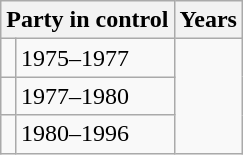<table class="wikitable">
<tr>
<th colspan="2">Party in control</th>
<th>Years</th>
</tr>
<tr>
<td></td>
<td>1975–1977</td>
</tr>
<tr>
<td></td>
<td>1977–1980</td>
</tr>
<tr>
<td></td>
<td>1980–1996</td>
</tr>
</table>
